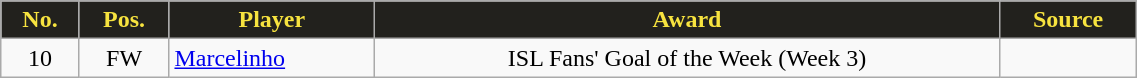<table class="wikitable" style="text-align:center;width:60%;">
<tr>
<th style="background:#22211D; color:#F7E33F">No.</th>
<th style="background:#22211D; color:#F7E33F">Pos.</th>
<th style="background:#22211D; color:#F7E33F">Player</th>
<th style="background:#22211D; color:#F7E33F">Award</th>
<th style="background:#22211D; color:#F7E33F">Source</th>
</tr>
<tr>
<td>10</td>
<td>FW</td>
<td align=left> <a href='#'>Marcelinho</a></td>
<td>ISL Fans' Goal of the Week (Week 3)</td>
<td></td>
</tr>
</table>
